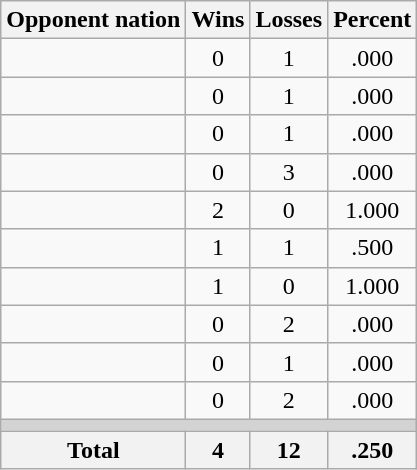<table class=wikitable>
<tr>
<th>Opponent nation</th>
<th>Wins</th>
<th>Losses</th>
<th>Percent</th>
</tr>
<tr align=center>
<td align=left></td>
<td>0</td>
<td>1</td>
<td>.000</td>
</tr>
<tr align=center>
<td align=left></td>
<td>0</td>
<td>1</td>
<td>.000</td>
</tr>
<tr align=center>
<td align=left></td>
<td>0</td>
<td>1</td>
<td>.000</td>
</tr>
<tr align=center>
<td align=left></td>
<td>0</td>
<td>3</td>
<td>.000</td>
</tr>
<tr align=center>
<td align=left></td>
<td>2</td>
<td>0</td>
<td>1.000</td>
</tr>
<tr align=center>
<td align=left></td>
<td>1</td>
<td>1</td>
<td>.500</td>
</tr>
<tr align=center>
<td align=left></td>
<td>1</td>
<td>0</td>
<td>1.000</td>
</tr>
<tr align=center>
<td align=left></td>
<td>0</td>
<td>2</td>
<td>.000</td>
</tr>
<tr align=center>
<td align=left></td>
<td>0</td>
<td>1</td>
<td>.000</td>
</tr>
<tr align=center>
<td align=left></td>
<td>0</td>
<td>2</td>
<td>.000</td>
</tr>
<tr>
<td colspan=4 bgcolor=lightgray></td>
</tr>
<tr>
<th>Total</th>
<th>4</th>
<th>12</th>
<th>.250</th>
</tr>
</table>
